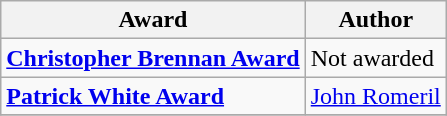<table class="wikitable">
<tr>
<th>Award</th>
<th>Author</th>
</tr>
<tr>
<td><strong><a href='#'>Christopher Brennan Award</a></strong></td>
<td>Not awarded</td>
</tr>
<tr>
<td><strong><a href='#'>Patrick White Award</a></strong></td>
<td><a href='#'>John Romeril</a></td>
</tr>
<tr>
</tr>
</table>
